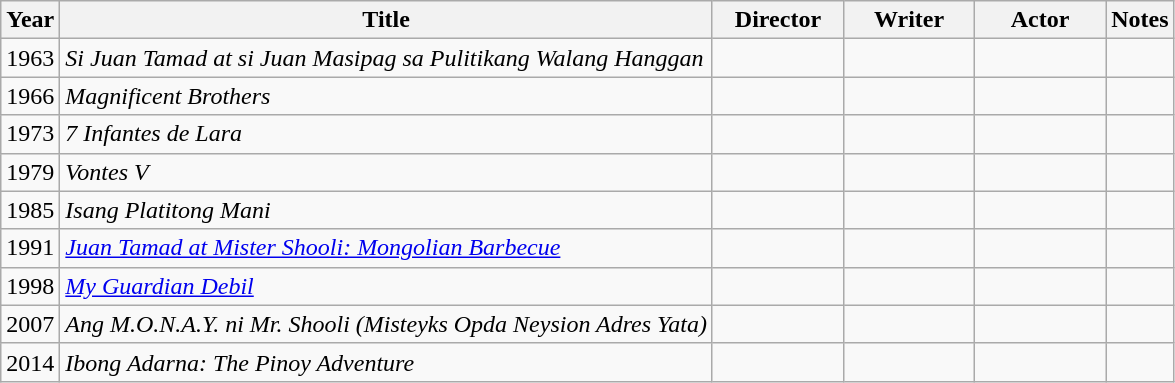<table class="wikitable">
<tr>
<th>Year</th>
<th>Title</th>
<th width="80">Director</th>
<th width="80">Writer</th>
<th width="80">Actor</th>
<th class=unsortable>Notes</th>
</tr>
<tr>
<td>1963</td>
<td><em>Si Juan Tamad at si Juan Masipag sa Pulitikang Walang Hanggan</em></td>
<td></td>
<td></td>
<td></td>
<td></td>
</tr>
<tr>
<td>1966</td>
<td><em>Magnificent Brothers</em></td>
<td></td>
<td></td>
<td></td>
<td></td>
</tr>
<tr>
<td>1973</td>
<td><em>7 Infantes de Lara</em></td>
<td></td>
<td></td>
<td></td>
<td></td>
</tr>
<tr>
<td>1979</td>
<td><em>Vontes V</em></td>
<td></td>
<td></td>
<td></td>
<td></td>
</tr>
<tr>
<td>1985</td>
<td><em>Isang Platitong Mani</em></td>
<td></td>
<td></td>
<td></td>
<td></td>
</tr>
<tr>
<td>1991</td>
<td><em><a href='#'>Juan Tamad at Mister Shooli: Mongolian Barbecue</a></em></td>
<td></td>
<td></td>
<td></td>
<td></td>
</tr>
<tr>
<td>1998</td>
<td><em><a href='#'>My Guardian Debil</a></em></td>
<td></td>
<td></td>
<td></td>
<td></td>
</tr>
<tr>
<td>2007</td>
<td><em>Ang M.O.N.A.Y. ni Mr. Shooli (Misteyks Opda Neysion Adres Yata)</em></td>
<td></td>
<td></td>
<td></td>
<td></td>
</tr>
<tr>
<td>2014</td>
<td><em>Ibong Adarna: The Pinoy Adventure</em></td>
<td></td>
<td></td>
<td></td>
<td></td>
</tr>
</table>
